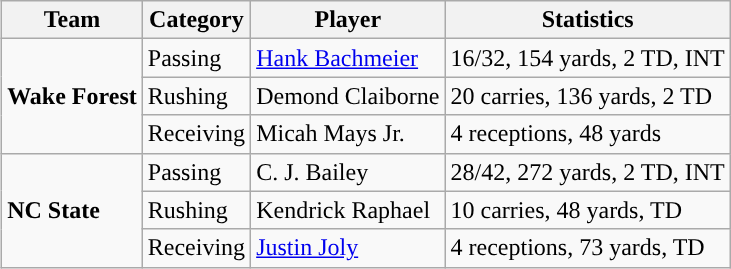<table class="wikitable" style="float: right;">
<tr>
<th>Team</th>
<th>Category</th>
<th>Player</th>
<th>Statistics</th>
</tr>
<tr>
<td rowspan=3><strong>Wake Forest</strong></td>
<td>Passing</td>
<td><a href='#'>Hank Bachmeier</a></td>
<td>16/32, 154 yards, 2 TD, INT</td>
</tr>
<tr>
<td>Rushing</td>
<td>Demond Claiborne</td>
<td>20 carries, 136 yards, 2 TD</td>
</tr>
<tr>
<td>Receiving</td>
<td>Micah Mays Jr.</td>
<td>4 receptions, 48 yards</td>
</tr>
<tr>
<td rowspan=3><strong>NC State</strong></td>
<td>Passing</td>
<td>C. J. Bailey</td>
<td>28/42, 272 yards, 2 TD, INT</td>
</tr>
<tr>
<td>Rushing</td>
<td>Kendrick Raphael</td>
<td>10 carries, 48 yards, TD</td>
</tr>
<tr>
<td>Receiving</td>
<td><a href='#'>Justin Joly</a></td>
<td>4 receptions, 73 yards, TD</td>
</tr>
</table>
